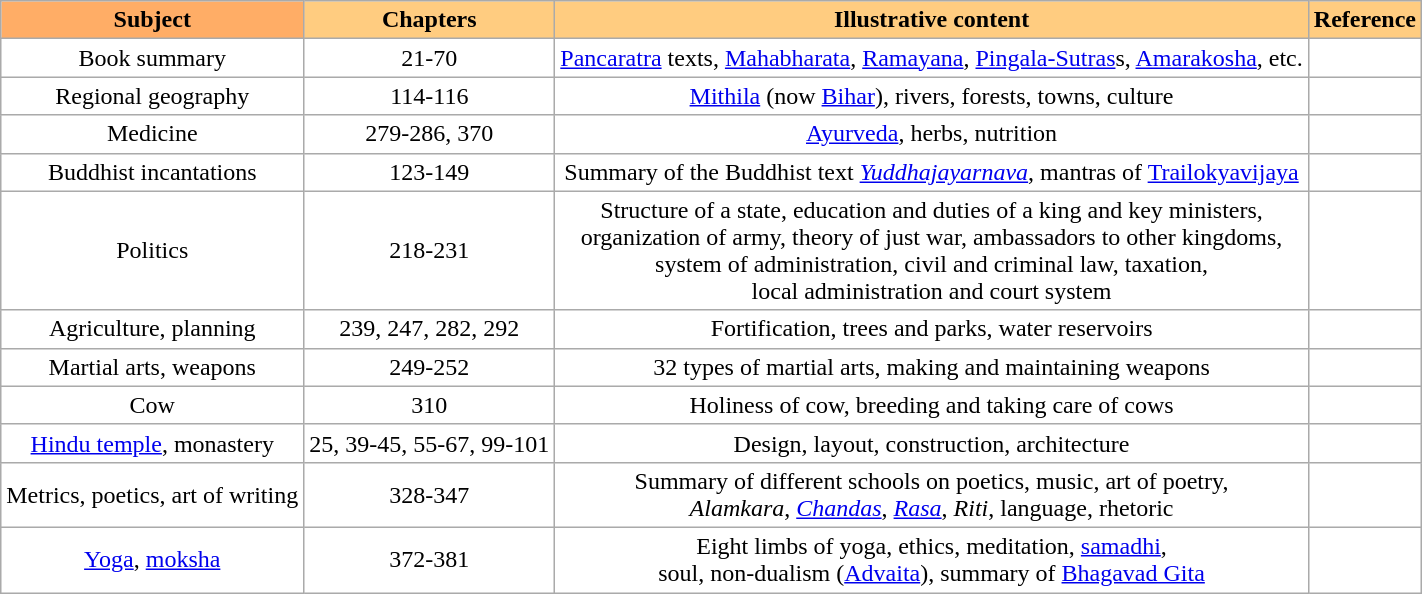<table class="wikitable" align=center style = " background: transparent; ">
<tr style="text-align: center;">
<td style="background: #ffad66;"><strong>Subject</strong></td>
<td style="background: #ffcc80;"><strong>Chapters</strong></td>
<td style="background: #ffcc80;"><strong>Illustrative content</strong></td>
<td style="background: #ffcc80;"><strong>Reference</strong></td>
</tr>
<tr style="text-align: center;">
<td>Book summary</td>
<td>21-70</td>
<td><a href='#'>Pancaratra</a> texts, <a href='#'>Mahabharata</a>, <a href='#'>Ramayana</a>, <a href='#'>Pingala-Sutras</a>s, <a href='#'>Amarakosha</a>, etc.</td>
<td></td>
</tr>
<tr style="text-align: center;">
<td>Regional geography</td>
<td>114-116</td>
<td><a href='#'>Mithila</a> (now <a href='#'>Bihar</a>), rivers, forests, towns, culture</td>
<td></td>
</tr>
<tr style="text-align: center;">
<td>Medicine</td>
<td>279-286, 370</td>
<td><a href='#'>Ayurveda</a>, herbs, nutrition</td>
<td></td>
</tr>
<tr style="text-align: center;">
<td>Buddhist incantations</td>
<td>123-149</td>
<td>Summary of the Buddhist text <em><a href='#'>Yuddhajayarnava</a></em>, mantras of <a href='#'>Trailokyavijaya</a></td>
<td></td>
</tr>
<tr style="text-align: center;">
<td>Politics</td>
<td>218-231</td>
<td>Structure of a state, education and duties of a king and key ministers,<br>organization of army, theory of just war, ambassadors to other kingdoms,<br>system of administration, civil and criminal law, taxation,<br>local administration and court system</td>
<td></td>
</tr>
<tr style="text-align: center;">
<td>Agriculture, planning</td>
<td>239, 247, 282, 292</td>
<td>Fortification, trees and parks, water reservoirs</td>
<td></td>
</tr>
<tr style="text-align: center;">
<td>Martial arts, weapons</td>
<td>249-252</td>
<td>32 types of martial arts, making and maintaining weapons</td>
<td></td>
</tr>
<tr style="text-align: center;">
<td>Cow</td>
<td>310</td>
<td>Holiness of cow, breeding and taking care of cows</td>
<td></td>
</tr>
<tr style="text-align: center;">
<td><a href='#'>Hindu temple</a>, monastery</td>
<td>25, 39-45, 55-67, 99-101</td>
<td>Design, layout, construction, architecture</td>
<td></td>
</tr>
<tr style="text-align: center;">
<td>Metrics, poetics, art of writing</td>
<td>328-347</td>
<td>Summary of different schools on poetics, music, art of poetry,<br><em>Alamkara</em>, <em><a href='#'>Chandas</a></em>, <em><a href='#'>Rasa</a></em>, <em>Riti</em>, language, rhetoric</td>
<td></td>
</tr>
<tr style="text-align: center;">
<td><a href='#'>Yoga</a>, <a href='#'>moksha</a></td>
<td>372-381</td>
<td>Eight limbs of yoga, ethics, meditation,  <a href='#'>samadhi</a>,<br>soul, non-dualism (<a href='#'>Advaita</a>), summary of <a href='#'>Bhagavad Gita</a></td>
<td></td>
</tr>
</table>
